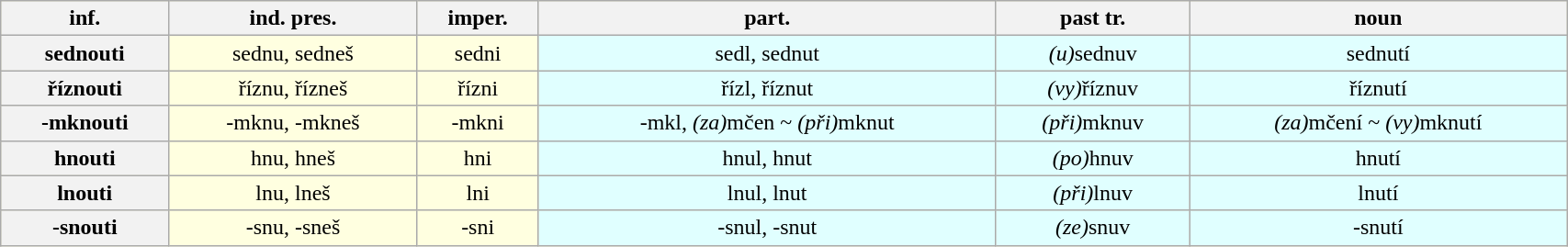<table class="wikitable" border="1" width=90% style="text-align:center; background:lightyellow">
<tr>
<th>inf.</th>
<th>ind. pres.</th>
<th>imper.</th>
<th>part.</th>
<th>past tr.</th>
<th>noun</th>
</tr>
<tr>
<th>sednouti</th>
<td>sednu, sedneš</td>
<td>sedni</td>
<td style="background:lightcyan">sedl, sednut</td>
<td style="background:lightcyan"><em>(u)</em>sednuv</td>
<td style="background:lightcyan">sednutí</td>
</tr>
<tr>
<th>říznouti</th>
<td>říznu, řízneš</td>
<td>řízni</td>
<td style="background:lightcyan">řízl, říznut</td>
<td style="background:lightcyan"><em>(vy)</em>říznuv</td>
<td style="background:lightcyan">říznutí</td>
</tr>
<tr>
<th>-mknouti</th>
<td>-mknu, -mkneš</td>
<td>-mkni</td>
<td style="background:lightcyan">-mkl, <em>(za)</em>mčen ~ <em>(při)</em>mknut</td>
<td style="background:lightcyan"><em>(při)</em>mknuv</td>
<td style="background:lightcyan"><em>(za)</em>mčení ~ <em>(vy)</em>mknutí</td>
</tr>
<tr>
<th>hnouti</th>
<td>hnu, hneš</td>
<td>hni</td>
<td style="background:lightcyan">hnul, hnut</td>
<td style="background:lightcyan"><em>(po)</em>hnuv</td>
<td style="background:lightcyan">hnutí</td>
</tr>
<tr>
<th>lnouti</th>
<td>lnu, lneš</td>
<td>lni</td>
<td style="background:lightcyan">lnul, lnut</td>
<td style="background:lightcyan"><em>(při)</em>lnuv</td>
<td style="background:lightcyan">lnutí</td>
</tr>
<tr>
<th>-snouti</th>
<td>-snu, -sneš</td>
<td>-sni</td>
<td style="background:lightcyan">-snul, -snut</td>
<td style="background:lightcyan"><em>(ze)</em>snuv</td>
<td style="background:lightcyan">-snutí</td>
</tr>
</table>
